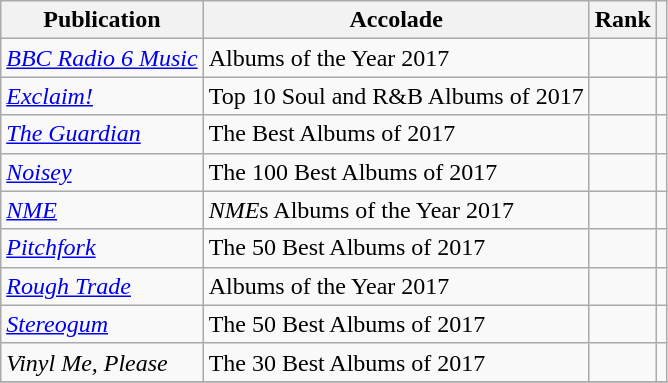<table class="sortable wikitable">
<tr>
<th>Publication</th>
<th>Accolade</th>
<th>Rank</th>
<th class="unsortable"></th>
</tr>
<tr>
<td><em><a href='#'>BBC Radio 6 Music</a></em></td>
<td>Albums of the Year 2017</td>
<td></td>
<td></td>
</tr>
<tr>
<td><em><a href='#'>Exclaim!</a></em></td>
<td>Top 10 Soul and R&B Albums of 2017</td>
<td></td>
<td></td>
</tr>
<tr>
<td><em><a href='#'>The Guardian</a></em></td>
<td>The Best Albums of 2017</td>
<td></td>
<td></td>
</tr>
<tr>
<td><em><a href='#'>Noisey</a></em></td>
<td>The 100 Best Albums of 2017</td>
<td></td>
<td></td>
</tr>
<tr>
<td><em><a href='#'>NME</a></em></td>
<td><em>NME</em>s Albums of the Year 2017</td>
<td></td>
<td></td>
</tr>
<tr>
<td><em><a href='#'>Pitchfork</a></em></td>
<td>The 50 Best Albums of 2017</td>
<td></td>
<td></td>
</tr>
<tr>
<td><em><a href='#'>Rough Trade</a></em></td>
<td>Albums of the Year 2017</td>
<td></td>
<td></td>
</tr>
<tr>
<td><em><a href='#'>Stereogum</a></em></td>
<td>The 50 Best Albums of 2017</td>
<td></td>
<td></td>
</tr>
<tr>
<td><em>Vinyl Me, Please</em></td>
<td>The 30 Best Albums of 2017</td>
<td></td>
<td></td>
</tr>
<tr>
</tr>
</table>
